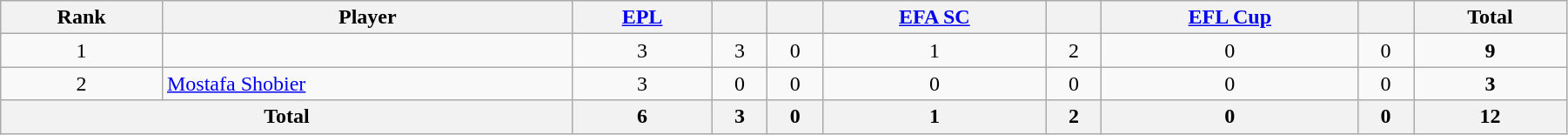<table class="wikitable sortable" style="text-align:center; width:95%">
<tr>
<th style=background-color:#;color:#>Rank</th>
<th style=background-color:#;color:#>Player</th>
<th style=background-color:#;color:#><a href='#'>EPL</a></th>
<th style=background-color:#;color:#></th>
<th style=background-color:#;color:#></th>
<th style=background-color:#;color:#><a href='#'>EFA SC</a></th>
<th style=background-color:#;color:#></th>
<th style=background-color:#;color:#><a href='#'>EFL Cup</a></th>
<th style=background-color:#;color:#></th>
<th style=background-color:#;color:#>Total</th>
</tr>
<tr>
<td>1</td>
<td align=left></td>
<td>3</td>
<td>3</td>
<td>0</td>
<td>1</td>
<td>2</td>
<td>0</td>
<td>0</td>
<td><strong>9</strong></td>
</tr>
<tr>
<td>2</td>
<td align=left> <a href='#'>Mostafa Shobier</a></td>
<td>3</td>
<td>0</td>
<td>0</td>
<td>0</td>
<td>0</td>
<td>0</td>
<td>0</td>
<td><strong>3</strong></td>
</tr>
<tr>
<th colspan=2>Total</th>
<th>6</th>
<th>3</th>
<th>0</th>
<th>1</th>
<th>2</th>
<th>0</th>
<th>0</th>
<th>12</th>
</tr>
</table>
